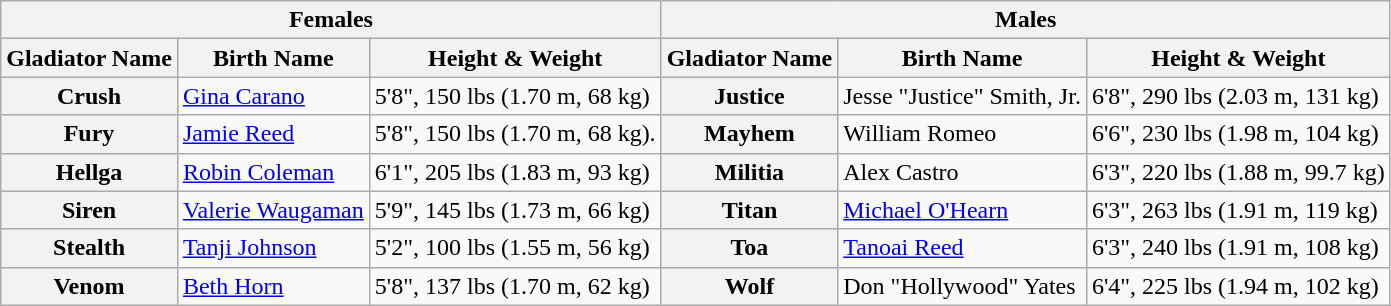<table class="wikitable">
<tr>
<th colspan=3>Females</th>
<th colspan=3>Males</th>
</tr>
<tr>
<th scope="col">Gladiator Name</th>
<th scope="col">Birth Name</th>
<th scope="col">Height & Weight</th>
<th scope="col">Gladiator Name</th>
<th scope="col">Birth Name</th>
<th scope="col">Height & Weight</th>
</tr>
<tr>
<th>Crush</th>
<td><a href='#'>Gina Carano</a></td>
<td>5'8", 150 lbs (1.70 m, 68 kg)</td>
<th>Justice</th>
<td>Jesse "Justice" Smith, Jr.</td>
<td>6'8", 290 lbs (2.03 m, 131 kg)</td>
</tr>
<tr>
<th>Fury</th>
<td><a href='#'>Jamie Reed</a></td>
<td>5'8", 150 lbs (1.70 m, 68 kg).</td>
<th>Mayhem</th>
<td>William Romeo</td>
<td>6'6", 230 lbs (1.98 m, 104 kg)</td>
</tr>
<tr>
<th>Hellga</th>
<td><a href='#'>Robin Coleman</a></td>
<td>6'1", 205 lbs (1.83 m, 93 kg)</td>
<th>Militia</th>
<td>Alex Castro</td>
<td>6'3", 220 lbs (1.88 m, 99.7 kg)</td>
</tr>
<tr>
<th>Siren</th>
<td><a href='#'>Valerie Waugaman</a></td>
<td>5'9", 145 lbs (1.73 m, 66 kg)</td>
<th>Titan</th>
<td><a href='#'>Michael O'Hearn</a></td>
<td>6'3", 263 lbs (1.91 m, 119 kg)</td>
</tr>
<tr>
<th>Stealth</th>
<td><a href='#'>Tanji Johnson</a></td>
<td>5'2", 100 lbs (1.55 m, 56 kg)</td>
<th>Toa</th>
<td><a href='#'>Tanoai Reed</a></td>
<td>6'3", 240 lbs (1.91 m, 108 kg)</td>
</tr>
<tr>
<th>Venom</th>
<td><a href='#'>Beth Horn</a></td>
<td>5'8", 137 lbs (1.70 m, 62 kg)</td>
<th>Wolf</th>
<td>Don "Hollywood" Yates</td>
<td>6'4", 225 lbs (1.94 m, 102 kg)</td>
</tr>
</table>
